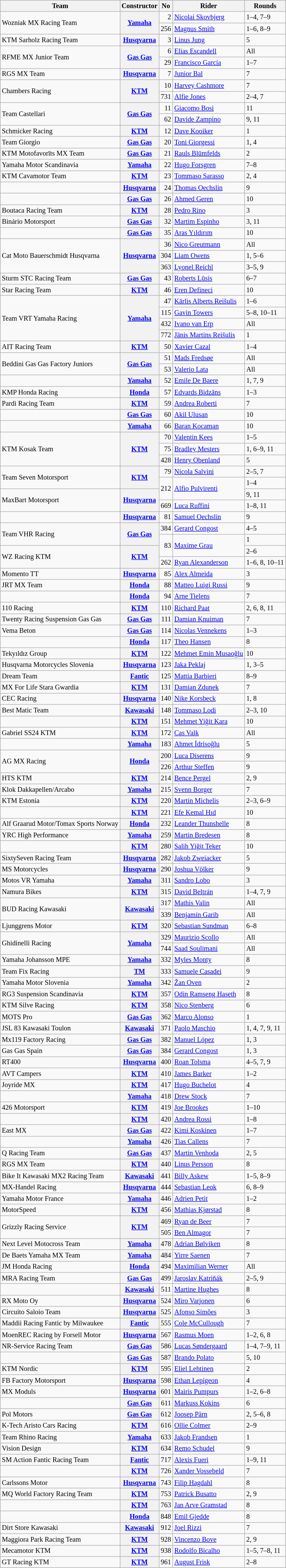<table class="wikitable" style="font-size: 85%;">
<tr>
<th>Team</th>
<th>Constructor</th>
<th>No</th>
<th>Rider</th>
<th>Rounds</th>
</tr>
<tr>
<td rowspan=2>Wozniak MX Racing Team</td>
<th rowspan=2><a href='#'>Yamaha</a></th>
<td align="right">2</td>
<td> <a href='#'>Nicolai Skovbjerg</a></td>
<td>1–4, 7–9</td>
</tr>
<tr>
<td align="right">256</td>
<td> <a href='#'>Magnus Smith</a></td>
<td>1–6, 8–9</td>
</tr>
<tr>
<td>KTM Sarholz Racing Team</td>
<th><a href='#'>Husqvarna</a></th>
<td align="right">3</td>
<td> <a href='#'>Linus Jung</a></td>
<td>5</td>
</tr>
<tr>
<td rowspan=2>RFME MX Junior Team</td>
<th rowspan=2><a href='#'>Gas Gas</a></th>
<td align="right">6</td>
<td> <a href='#'>Elias Escandell</a></td>
<td>All</td>
</tr>
<tr>
<td align="right">29</td>
<td> <a href='#'>Francisco García</a></td>
<td>1–7</td>
</tr>
<tr>
<td>RGS MX Team</td>
<th><a href='#'>Husqvarna</a></th>
<td align="right">7</td>
<td> <a href='#'>Junior Bal</a></td>
<td>7</td>
</tr>
<tr>
<td rowspan=2>Chambers Racing</td>
<th rowspan=2><a href='#'>KTM</a></th>
<td align="right">10</td>
<td> <a href='#'>Harvey Cashmore</a></td>
<td>7</td>
</tr>
<tr>
<td align="right">731</td>
<td> <a href='#'>Alfie Jones</a></td>
<td>2–4, 7</td>
</tr>
<tr>
<td rowspan=2>Team Castellari</td>
<th rowspan=2><a href='#'>Gas Gas</a></th>
<td align="right">11</td>
<td> <a href='#'>Giacomo Bosi</a></td>
<td>11</td>
</tr>
<tr>
<td align="right">62</td>
<td> <a href='#'>Davide Zampino</a></td>
<td>9, 11</td>
</tr>
<tr>
<td>Schmicker Racing</td>
<th><a href='#'>KTM</a></th>
<td align="right">12</td>
<td> <a href='#'>Dave Kooiker</a></td>
<td>1</td>
</tr>
<tr>
<td>Team Giorgio</td>
<th><a href='#'>Gas Gas</a></th>
<td align="right">20</td>
<td> <a href='#'>Toni Giorgessi</a></td>
<td>1, 4</td>
</tr>
<tr>
<td>KTM Motofavorīts MX Team</td>
<th><a href='#'>Gas Gas</a></th>
<td align="right">21</td>
<td> <a href='#'>Rauls Blūmfelds</a></td>
<td>2</td>
</tr>
<tr>
<td>Yamaha Motor Scandinavia</td>
<th><a href='#'>Yamaha</a></th>
<td align="right">22</td>
<td> <a href='#'>Hugo Forsgren</a></td>
<td>7–8</td>
</tr>
<tr>
<td>KTM Cavamotor Team</td>
<th><a href='#'>KTM</a></th>
<td align="right">23</td>
<td> <a href='#'>Tommaso Sarasso</a></td>
<td>2, 4</td>
</tr>
<tr>
<td></td>
<th><a href='#'>Husqvarna</a></th>
<td align="right">24</td>
<td> <a href='#'>Thomas Oechslin</a></td>
<td>9</td>
</tr>
<tr>
<td></td>
<th><a href='#'>Gas Gas</a></th>
<td align="right">26</td>
<td> <a href='#'>Ahmed Geren</a></td>
<td>10</td>
</tr>
<tr>
<td>Boutaca Racing Team</td>
<th><a href='#'>KTM</a></th>
<td align="right">28</td>
<td> <a href='#'>Pedro Rino</a></td>
<td>3</td>
</tr>
<tr>
<td>Binário Motorsport</td>
<th><a href='#'>Gas Gas</a></th>
<td align="right">32</td>
<td> <a href='#'>Martim Espinho</a></td>
<td>3, 11</td>
</tr>
<tr>
<td></td>
<th><a href='#'>Gas Gas</a></th>
<td align="right">35</td>
<td> <a href='#'>Aras Yıldırım</a></td>
<td>10</td>
</tr>
<tr>
<td rowspan=3>Cat Moto Bauerschmidt Husqvarna</td>
<th rowspan=3><a href='#'>Husqvarna</a></th>
<td align="right">36</td>
<td> <a href='#'>Nico Greutmann</a></td>
<td>All</td>
</tr>
<tr>
<td align="right">304</td>
<td> <a href='#'>Liam Owens</a></td>
<td>1, 5–6</td>
</tr>
<tr>
<td align="right">363</td>
<td> <a href='#'>Lyonel Reichl</a></td>
<td>3–5, 9</td>
</tr>
<tr>
<td>Sturm STC Racing Team</td>
<th><a href='#'>Gas Gas</a></th>
<td align="right">43</td>
<td> <a href='#'>Roberts Lūsis</a></td>
<td>6–7</td>
</tr>
<tr>
<td>Star Racing Team</td>
<th><a href='#'>KTM</a></th>
<td align="right">46</td>
<td> <a href='#'>Eren Defineci</a></td>
<td>10</td>
</tr>
<tr>
<td rowspan=4>Team VRT Yamaha Racing</td>
<th rowspan=4><a href='#'>Yamaha</a></th>
<td align="right">47</td>
<td> <a href='#'>Kārlis Alberts Reišulis</a></td>
<td>1–6</td>
</tr>
<tr>
<td align="right">115</td>
<td> <a href='#'>Gavin Towers</a></td>
<td>5–8, 10–11</td>
</tr>
<tr>
<td align="right">432</td>
<td> <a href='#'>Ivano van Erp</a></td>
<td>All</td>
</tr>
<tr>
<td align="right">772</td>
<td> <a href='#'>Jānis Martins Reišulis</a></td>
<td>1</td>
</tr>
<tr>
<td>AIT Racing Team</td>
<th><a href='#'>KTM</a></th>
<td align="right">50</td>
<td> <a href='#'>Xavier Cazal</a></td>
<td>1–4</td>
</tr>
<tr>
<td rowspan=2>Beddini Gas Gas Factory Juniors</td>
<th rowspan=2><a href='#'>Gas Gas</a></th>
<td align="right">51</td>
<td> <a href='#'>Mads Fredsøe</a></td>
<td>All</td>
</tr>
<tr>
<td align="right">53</td>
<td> <a href='#'>Valerio Lata</a></td>
<td>All</td>
</tr>
<tr>
<td></td>
<th><a href='#'>Yamaha</a></th>
<td align="right">52</td>
<td> <a href='#'>Emile De Baere</a></td>
<td>1, 7, 9</td>
</tr>
<tr>
<td>KMP Honda Racing</td>
<th><a href='#'>Honda</a></th>
<td align="right">57</td>
<td> <a href='#'>Edvards Bidzāns</a></td>
<td>1–3</td>
</tr>
<tr>
<td>Pardi Racing Team</td>
<th><a href='#'>KTM</a></th>
<td align="right">59</td>
<td> <a href='#'>Andrea Roberti</a></td>
<td>7</td>
</tr>
<tr>
<td></td>
<th><a href='#'>Gas Gas</a></th>
<td align="right">60</td>
<td> <a href='#'>Akil Ulusan</a></td>
<td>10</td>
</tr>
<tr>
<td></td>
<th><a href='#'>Yamaha</a></th>
<td align="right">66</td>
<td> <a href='#'>Baran Kocaman</a></td>
<td>10</td>
</tr>
<tr>
<td rowspan=3>KTM Kosak Team</td>
<th rowspan=3><a href='#'>KTM</a></th>
<td align="right">70</td>
<td> <a href='#'>Valentin Kees</a></td>
<td>1–5</td>
</tr>
<tr>
<td align="right">75</td>
<td> <a href='#'>Bradley Mesters</a></td>
<td>1, 6–9, 11</td>
</tr>
<tr>
<td align="right">428</td>
<td> <a href='#'>Henry Obenland</a></td>
<td>5</td>
</tr>
<tr>
<td rowspan=2>Team Seven Motorsport</td>
<th rowspan=2><a href='#'>KTM</a></th>
<td align="right">79</td>
<td> <a href='#'>Nicola Salvini</a></td>
<td>2–5, 7</td>
</tr>
<tr>
<td rowspan=2 align="right">212</td>
<td rowspan=2> <a href='#'>Alfio Pulvirenti</a></td>
<td>1–4</td>
</tr>
<tr>
<td rowspan=2>MaxBart Motorsport</td>
<th rowspan=2><a href='#'>Husqvarna</a></th>
<td>9, 11</td>
</tr>
<tr>
<td align="right">669</td>
<td> <a href='#'>Luca Ruffini</a></td>
<td>1–8, 11</td>
</tr>
<tr>
<td></td>
<th><a href='#'>Husqvarna</a></th>
<td align="right">81</td>
<td> <a href='#'>Samuel Oechslin</a></td>
<td>9</td>
</tr>
<tr>
<td rowspan=2>Team VHR Racing</td>
<th rowspan=2><a href='#'>Gas Gas</a></th>
<td align="right">384</td>
<td> <a href='#'>Gerard Congost</a></td>
<td>4–5</td>
</tr>
<tr>
<td rowspan=2 align="right">83</td>
<td rowspan=2> <a href='#'>Maxime Grau</a></td>
<td>1</td>
</tr>
<tr>
<td rowspan=2>WZ Racing KTM</td>
<th rowspan=2><a href='#'>KTM</a></th>
<td>2–6</td>
</tr>
<tr>
<td align="right">262</td>
<td> <a href='#'>Ryan Alexanderson</a></td>
<td>1–6, 8, 10–11</td>
</tr>
<tr>
<td>Momento TT</td>
<th><a href='#'>Husqvarna</a></th>
<td align="right">85</td>
<td> <a href='#'>Alex Almeida</a></td>
<td>3</td>
</tr>
<tr>
<td>JRT MX Team</td>
<th><a href='#'>Honda</a></th>
<td align="right">88</td>
<td> <a href='#'>Matteo Luigi Russi</a></td>
<td>9</td>
</tr>
<tr>
<td></td>
<th><a href='#'>Honda</a></th>
<td align="right">94</td>
<td> <a href='#'>Arne Tielens</a></td>
<td>7</td>
</tr>
<tr>
<td>110 Racing</td>
<th><a href='#'>KTM</a></th>
<td align="right">110</td>
<td> <a href='#'>Richard Paat</a></td>
<td>2, 6, 8, 11</td>
</tr>
<tr>
<td>Twenty Racing Suspension Gas Gas</td>
<th><a href='#'>Gas Gas</a></th>
<td align="right">111</td>
<td> <a href='#'>Damian Knuiman</a></td>
<td>7</td>
</tr>
<tr>
<td>Vema Beton</td>
<th><a href='#'>Gas Gas</a></th>
<td align="right">114</td>
<td> <a href='#'>Nicolas Vennekens</a></td>
<td>1–3</td>
</tr>
<tr>
<td></td>
<th><a href='#'>Honda</a></th>
<td align="right">117</td>
<td> <a href='#'>Theo Hansen</a></td>
<td>8</td>
</tr>
<tr>
<td>Tekyıldız Group</td>
<th><a href='#'>KTM</a></th>
<td align="right">122</td>
<td> <a href='#'>Mehmet Emin Musaoğlu</a></td>
<td>10</td>
</tr>
<tr>
<td>Husqvarna Motorcycles Slovenia</td>
<th><a href='#'>Husqvarna</a></th>
<td align="right">123</td>
<td> <a href='#'>Jaka Peklaj</a></td>
<td>1, 3–5</td>
</tr>
<tr>
<td>Dream Team</td>
<th><a href='#'>Fantic</a></th>
<td align="right">125</td>
<td> <a href='#'>Mattia Barbieri</a></td>
<td>8–9</td>
</tr>
<tr>
<td>MX For Life Stara Gwardia</td>
<th><a href='#'>KTM</a></th>
<td align="right">131</td>
<td> <a href='#'>Damian Zdunek</a></td>
<td>7</td>
</tr>
<tr>
<td>CEC Racing</td>
<th><a href='#'>Husqvarna</a></th>
<td align="right">140</td>
<td> <a href='#'>Nike Korsbeck</a></td>
<td>1, 8</td>
</tr>
<tr>
<td>Best Matic Team</td>
<th><a href='#'>Kawasaki</a></th>
<td align="right">148</td>
<td> <a href='#'>Tommaso Lodi</a></td>
<td>2–3, 10</td>
</tr>
<tr>
<td></td>
<th><a href='#'>KTM</a></th>
<td align="right">151</td>
<td> <a href='#'>Mehmet Yiğit Kara</a></td>
<td>10</td>
</tr>
<tr>
<td>Gabriel SS24 KTM</td>
<th><a href='#'>KTM</a></th>
<td align="right">172</td>
<td> <a href='#'>Cas Valk</a></td>
<td>All</td>
</tr>
<tr>
<td></td>
<th><a href='#'>Yamaha</a></th>
<td align="right">183</td>
<td> <a href='#'>Ahmet İdrisoğlu</a></td>
<td>5</td>
</tr>
<tr>
<td rowspan=2>AG MX Racing</td>
<th rowspan=2><a href='#'>Honda</a></th>
<td align="right">200</td>
<td> <a href='#'>Luca Diserens</a></td>
<td>9</td>
</tr>
<tr>
<td align="right">226</td>
<td> <a href='#'>Arthur Steffen</a></td>
<td>9</td>
</tr>
<tr>
<td>HTS KTM</td>
<th><a href='#'>KTM</a></th>
<td align="right">214</td>
<td> <a href='#'>Bence Pergel</a></td>
<td>2, 9</td>
</tr>
<tr>
<td>Klok Dakkapellen/Arcabo</td>
<th><a href='#'>Yamaha</a></th>
<td align="right">215</td>
<td> <a href='#'>Svenn Borger</a></td>
<td>7</td>
</tr>
<tr>
<td>KTM Estonia</td>
<th><a href='#'>KTM</a></th>
<td align="right">220</td>
<td> <a href='#'>Martin Michelis</a></td>
<td>2–3, 6–9</td>
</tr>
<tr>
<td></td>
<th><a href='#'>KTM</a></th>
<td align="right">221</td>
<td> <a href='#'>Efe Kemal Hıd</a></td>
<td>10</td>
</tr>
<tr>
<td>Alf Graarud Motor/Tomax Sports Norway</td>
<th><a href='#'>Honda</a></th>
<td align="right">232</td>
<td> <a href='#'>Leander Thunshelle</a></td>
<td>8</td>
</tr>
<tr>
<td>YRC High Performance</td>
<th><a href='#'>Yamaha</a></th>
<td align="right">259</td>
<td> <a href='#'>Martin Bredesen</a></td>
<td>8</td>
</tr>
<tr>
<td></td>
<th><a href='#'>KTM</a></th>
<td align="right">280</td>
<td> <a href='#'>Salih Yiğit Teker</a></td>
<td>10</td>
</tr>
<tr>
<td>SixtySeven Racing Team</td>
<th><a href='#'>Husqvarna</a></th>
<td align="right">282</td>
<td> <a href='#'>Jakob Zweiacker</a></td>
<td>5</td>
</tr>
<tr>
<td>MS Motorcycles</td>
<th><a href='#'>Husqvarna</a></th>
<td align="right">290</td>
<td> <a href='#'>Joshua Völker</a></td>
<td>9</td>
</tr>
<tr>
<td>Motos VR Yamaha</td>
<th><a href='#'>Yamaha</a></th>
<td align="right">311</td>
<td> <a href='#'>Sandro Lobo</a></td>
<td>3</td>
</tr>
<tr>
<td>Namura Bikes</td>
<th><a href='#'>KTM</a></th>
<td align="right">315</td>
<td> <a href='#'>David Beltrán</a></td>
<td>1–4, 7, 9</td>
</tr>
<tr>
<td rowspan=2>BUD Racing Kawasaki</td>
<th rowspan=2><a href='#'>Kawasaki</a></th>
<td align="right">317</td>
<td> <a href='#'>Mathis Valin</a></td>
<td>All</td>
</tr>
<tr>
<td align="right">339</td>
<td> <a href='#'>Benjamín Garib</a></td>
<td>All</td>
</tr>
<tr>
<td>Ljunggrens Motor</td>
<th><a href='#'>KTM</a></th>
<td align="right">320</td>
<td> <a href='#'>Sebastian Sundman</a></td>
<td>6–8</td>
</tr>
<tr>
<td rowspan=2>Ghidinelli Racing</td>
<th rowspan=2><a href='#'>Yamaha</a></th>
<td align="right">329</td>
<td> <a href='#'>Maurizio Scollo</a></td>
<td>All</td>
</tr>
<tr>
<td align="right">744</td>
<td> <a href='#'>Saad Soulimani</a></td>
<td>All</td>
</tr>
<tr>
<td>Yamaha Johansson MPE</td>
<th><a href='#'>Yamaha</a></th>
<td align="right">332</td>
<td> <a href='#'>Myles Monty</a></td>
<td>8</td>
</tr>
<tr>
<td>Team Fix Racing</td>
<th><a href='#'>TM</a></th>
<td align="right">333</td>
<td> <a href='#'>Samuele Casadei</a></td>
<td>9</td>
</tr>
<tr>
<td>Yamaha Motor Slovenia</td>
<th><a href='#'>Yamaha</a></th>
<td align="right">342</td>
<td> <a href='#'>Žan Oven</a></td>
<td>2</td>
</tr>
<tr>
<td>RG3 Suspension Scandinavia</td>
<th><a href='#'>KTM</a></th>
<td align="right">357</td>
<td> <a href='#'>Odin Ramseng Haseth</a></td>
<td>8</td>
</tr>
<tr>
<td>KTM Silve Racing</td>
<th><a href='#'>KTM</a></th>
<td align="right">358</td>
<td> <a href='#'>Nico Stenberg</a></td>
<td>6</td>
</tr>
<tr>
<td>MOTS Pro</td>
<th><a href='#'>Gas Gas</a></th>
<td align="right">362</td>
<td> <a href='#'>Marco Alonso</a></td>
<td>1</td>
</tr>
<tr>
<td>JSL 83 Kawasaki Toulon</td>
<th><a href='#'>Kawasaki</a></th>
<td align="right">371</td>
<td> <a href='#'>Paolo Maschio</a></td>
<td>1, 4, 7, 9, 11</td>
</tr>
<tr>
<td>Mx119 Factory Racing</td>
<th><a href='#'>Gas Gas</a></th>
<td align="right">382</td>
<td> <a href='#'>Manuel López</a></td>
<td>1, 3</td>
</tr>
<tr>
<td>Gas Gas Spain</td>
<th><a href='#'>Gas Gas</a></th>
<td align="right">384</td>
<td> <a href='#'>Gerard Congost</a></td>
<td>1, 3</td>
</tr>
<tr>
<td>RT400</td>
<th><a href='#'>Husqvarna</a></th>
<td align="right">400</td>
<td> <a href='#'>Roan Tolsma</a></td>
<td>4–5, 7, 9</td>
</tr>
<tr>
<td>AVT Campers</td>
<th><a href='#'>KTM</a></th>
<td align="right">410</td>
<td> <a href='#'>James Barker</a></td>
<td>1–2</td>
</tr>
<tr>
<td>Joyride MX</td>
<th><a href='#'>KTM</a></th>
<td align="right">417</td>
<td> <a href='#'>Hugo Buchelot</a></td>
<td>4</td>
</tr>
<tr>
<td></td>
<th><a href='#'>Yamaha</a></th>
<td align="right">418</td>
<td> <a href='#'>Drew Stock</a></td>
<td>7</td>
</tr>
<tr>
<td>426 Motorsport</td>
<th><a href='#'>KTM</a></th>
<td align="right">419</td>
<td> <a href='#'>Joe Brookes</a></td>
<td>1–10</td>
</tr>
<tr>
<td></td>
<th><a href='#'>KTM</a></th>
<td align="right">420</td>
<td> <a href='#'>Andrea Rossi</a></td>
<td>1–8</td>
</tr>
<tr>
<td>East MX</td>
<th><a href='#'>Gas Gas</a></th>
<td align="right">422</td>
<td> <a href='#'>Kimi Koskinen</a></td>
<td>1–7</td>
</tr>
<tr>
<td></td>
<th><a href='#'>Yamaha</a></th>
<td align="right">426</td>
<td> <a href='#'>Tias Callens</a></td>
<td>7</td>
</tr>
<tr>
<td>Q Racing Team</td>
<th><a href='#'>Gas Gas</a></th>
<td align="right">437</td>
<td> <a href='#'>Martin Venhoda</a></td>
<td>2, 5</td>
</tr>
<tr>
<td>RGS MX Team</td>
<th><a href='#'>KTM</a></th>
<td align="right">440</td>
<td> <a href='#'>Linus Persson</a></td>
<td>8</td>
</tr>
<tr>
<td>Bike It Kawasaki MX2 Racing Team</td>
<th><a href='#'>Kawasaki</a></th>
<td align="right">441</td>
<td> <a href='#'>Billy Askew</a></td>
<td>1–5, 8–9</td>
</tr>
<tr>
<td>MX-Handel Racing</td>
<th><a href='#'>Husqvarna</a></th>
<td align="right">444</td>
<td> <a href='#'>Sebastian Leok</a></td>
<td>6, 8–9</td>
</tr>
<tr>
<td>Yamaha Motor France</td>
<th><a href='#'>Yamaha</a></th>
<td align="right">446</td>
<td> <a href='#'>Adrien Petit</a></td>
<td>1–2</td>
</tr>
<tr>
<td>MotorSpeed</td>
<th><a href='#'>KTM</a></th>
<td align="right">456</td>
<td> <a href='#'>Mathias Kjørstad</a></td>
<td>8</td>
</tr>
<tr>
<td rowspan=2>Grizzly Racing Service</td>
<th rowspan=2><a href='#'>KTM</a></th>
<td align="right">469</td>
<td> <a href='#'>Ryan de Beer</a></td>
<td>7</td>
</tr>
<tr>
<td align="right">505</td>
<td> <a href='#'>Ben Almagor</a></td>
<td>7</td>
</tr>
<tr>
<td>Next Level Motocross Team</td>
<th><a href='#'>Yamaha</a></th>
<td align="right">478</td>
<td> <a href='#'>Adrian Bølviken</a></td>
<td>8</td>
</tr>
<tr>
<td>De Baets Yamaha MX Team</td>
<th><a href='#'>Yamaha</a></th>
<td align="right">484</td>
<td> <a href='#'>Yirre Saenen</a></td>
<td>7</td>
</tr>
<tr>
<td>JM Honda Racing</td>
<th><a href='#'>Honda</a></th>
<td align="right">494</td>
<td> <a href='#'>Maximilian Werner</a></td>
<td>All</td>
</tr>
<tr>
<td>MRA Racing Team</td>
<th><a href='#'>Gas Gas</a></th>
<td align="right">499</td>
<td> <a href='#'>Jaroslav Katriňák</a></td>
<td>2–5, 9</td>
</tr>
<tr>
<td></td>
<th><a href='#'>Kawasaki</a></th>
<td align="right">511</td>
<td> <a href='#'>Martine Hughes</a></td>
<td>8</td>
</tr>
<tr>
<td>RX Moto Oy</td>
<th><a href='#'>Husqvarna</a></th>
<td align="right">524</td>
<td> <a href='#'>Miro Varjonen</a></td>
<td>6</td>
</tr>
<tr>
<td>Circuito Saloio Team</td>
<th><a href='#'>Husqvarna</a></th>
<td align="right">525</td>
<td> <a href='#'>Afonso Simões</a></td>
<td>3</td>
</tr>
<tr>
<td>Maddii Racing Fantic by Milwaukee</td>
<th><a href='#'>Fantic</a></th>
<td align="right">555</td>
<td> <a href='#'>Cole McCullough</a></td>
<td>7</td>
</tr>
<tr>
<td>MoenREC Racing by Forsell Motor</td>
<th><a href='#'>Husqvarna</a></th>
<td align="right">567</td>
<td> <a href='#'>Rasmus Moen</a></td>
<td>1–2, 6, 8</td>
</tr>
<tr>
<td>NR-Service Racing Team</td>
<th><a href='#'>Gas Gas</a></th>
<td align="right">586</td>
<td> <a href='#'>Lucas Søndergaard</a></td>
<td>1–4, 7–9, 11</td>
</tr>
<tr>
<td></td>
<th><a href='#'>Gas Gas</a></th>
<td align="right">587</td>
<td> <a href='#'>Brando Polato</a></td>
<td>5, 10</td>
</tr>
<tr>
<td>KTM Nordic</td>
<th><a href='#'>KTM</a></th>
<td align="right">595</td>
<td> <a href='#'>Eliel Lehtinen</a></td>
<td>2</td>
</tr>
<tr>
<td>FB Factory Motorsport</td>
<th><a href='#'>Husqvarna</a></th>
<td align="right">598</td>
<td> <a href='#'>Ethan Lepigeon</a></td>
<td>4</td>
</tr>
<tr>
<td>MX Moduls</td>
<th><a href='#'>Husqvarna</a></th>
<td align="right">601</td>
<td> <a href='#'>Mairis Pumpurs</a></td>
<td>1–2, 6–8</td>
</tr>
<tr>
<td></td>
<th><a href='#'>Gas Gas</a></th>
<td align="right">611</td>
<td> <a href='#'>Markuss Kokins</a></td>
<td>6</td>
</tr>
<tr>
<td>Pol Motors</td>
<th><a href='#'>Gas Gas</a></th>
<td align="right">612</td>
<td> <a href='#'>Joosep Pärn</a></td>
<td>2, 5–6, 8</td>
</tr>
<tr>
<td>K-Tech Aristo Cars Racing</td>
<th><a href='#'>KTM</a></th>
<td align="right">616</td>
<td> <a href='#'>Ollie Colmer</a></td>
<td>2–9</td>
</tr>
<tr>
<td>Team Rhino Racing</td>
<th><a href='#'>Yamaha</a></th>
<td align="right">633</td>
<td> <a href='#'>Jakob Frandsen</a></td>
<td>1</td>
</tr>
<tr>
<td>Vision Design</td>
<th><a href='#'>KTM</a></th>
<td align="right">634</td>
<td> <a href='#'>Remo Schudel</a></td>
<td>9</td>
</tr>
<tr>
<td>SM Action Fantic Racing Team</td>
<th><a href='#'>Fantic</a></th>
<td align="right">717</td>
<td> <a href='#'>Alexis Fueri</a></td>
<td>1–9, 11</td>
</tr>
<tr>
<td></td>
<th><a href='#'>KTM</a></th>
<td align="right">726</td>
<td> <a href='#'>Xander Vossebeld</a></td>
<td>7</td>
</tr>
<tr>
<td>Carlssons Motor</td>
<th><a href='#'>Husqvarna</a></th>
<td align="right">743</td>
<td> <a href='#'>Filip Hagdahl</a></td>
<td>8</td>
</tr>
<tr>
<td>MQ World Factory Racing Team</td>
<th><a href='#'>KTM</a></th>
<td align="right">753</td>
<td> <a href='#'>Patrick Busatto</a></td>
<td>2, 9</td>
</tr>
<tr>
<td></td>
<th><a href='#'>KTM</a></th>
<td align="right">763</td>
<td> <a href='#'>Jan Arve Gramstad</a></td>
<td>8</td>
</tr>
<tr>
<td></td>
<th><a href='#'>Honda</a></th>
<td align="right">848</td>
<td> <a href='#'>Emil Gjedde</a></td>
<td>8</td>
</tr>
<tr>
<td>Dirt Store Kawasaki</td>
<th><a href='#'>Kawasaki</a></th>
<td align="right">912</td>
<td> <a href='#'>Joel Rizzi</a></td>
<td>7</td>
</tr>
<tr>
<td>Maggiora Park Racing Team</td>
<th><a href='#'>KTM</a></th>
<td align="right">928</td>
<td> <a href='#'>Vincenzo Bove</a></td>
<td>2, 9</td>
</tr>
<tr>
<td>Mecamotor KTM</td>
<th><a href='#'>KTM</a></th>
<td align="right">938</td>
<td> <a href='#'>Rodolfo Bicalho</a></td>
<td>1–5, 7–8, 11</td>
</tr>
<tr>
<td>GT Racing KTM</td>
<th><a href='#'>KTM</a></th>
<td align="right">961</td>
<td> <a href='#'>August Frisk</a></td>
<td>2–8</td>
</tr>
</table>
